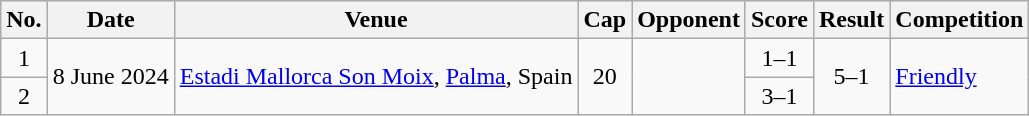<table class="wikitable">
<tr>
<th>No.</th>
<th>Date</th>
<th>Venue</th>
<th>Cap</th>
<th>Opponent</th>
<th>Score</th>
<th>Result</th>
<th>Competition</th>
</tr>
<tr>
<td align=center>1</td>
<td rowspan="2">8 June 2024</td>
<td rowspan="2"><a href='#'>Estadi Mallorca Son Moix</a>, <a href='#'>Palma</a>, Spain</td>
<td rowspan="2" align=center>20</td>
<td rowspan="2"></td>
<td align=center>1–1</td>
<td rowspan="2" align=center>5–1</td>
<td rowspan="2"><a href='#'>Friendly</a></td>
</tr>
<tr>
<td align=center>2</td>
<td align=center>3–1</td>
</tr>
</table>
